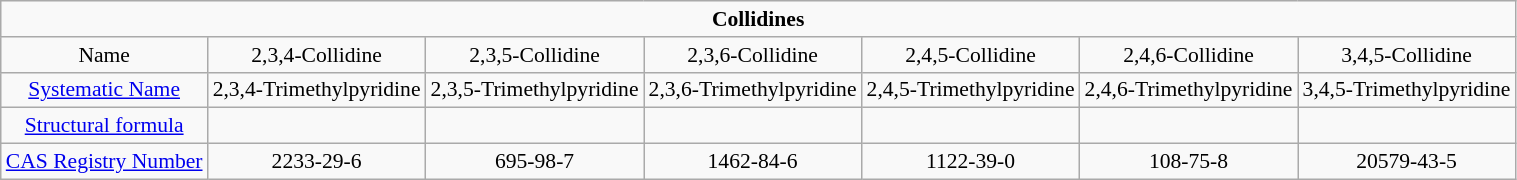<table class="wikitable" style="text-align:center; font-size:90%">
<tr>
<td colspan="7"><strong>Collidines</strong></td>
</tr>
<tr>
<td>Name</td>
<td>2,3,4-Collidine</td>
<td>2,3,5-Collidine</td>
<td>2,3,6-Collidine</td>
<td>2,4,5-Collidine</td>
<td>2,4,6-Collidine</td>
<td>3,4,5-Collidine</td>
</tr>
<tr>
<td><a href='#'>Systematic Name</a></td>
<td>2,3,4-Trimethylpyridine</td>
<td>2,3,5-Trimethylpyridine</td>
<td>2,3,6-Trimethylpyridine</td>
<td>2,4,5-Trimethylpyridine</td>
<td>2,4,6-Trimethylpyridine</td>
<td>3,4,5-Trimethylpyridine</td>
</tr>
<tr>
<td><a href='#'>Structural formula</a></td>
<td></td>
<td></td>
<td></td>
<td></td>
<td></td>
<td></td>
</tr>
<tr>
<td><a href='#'>CAS Registry Number</a></td>
<td>2233-29-6</td>
<td>695-98-7</td>
<td>1462-84-6</td>
<td>1122-39-0</td>
<td>108-75-8</td>
<td>20579-43-5</td>
</tr>
</table>
